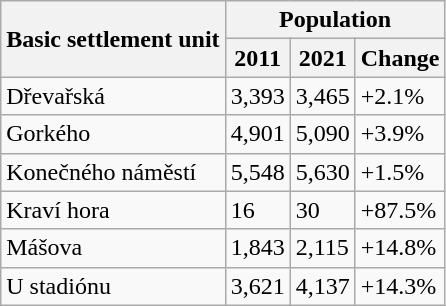<table class="wikitable sortable">
<tr>
<th rowspan=2>Basic settlement unit</th>
<th colspan=3>Population</th>
</tr>
<tr>
<th>2011</th>
<th>2021</th>
<th>Change</th>
</tr>
<tr>
<td>Dřevařská</td>
<td>3,393</td>
<td>3,465</td>
<td>+2.1%</td>
</tr>
<tr>
<td>Gorkého</td>
<td>4,901</td>
<td>5,090</td>
<td>+3.9%</td>
</tr>
<tr>
<td>Konečného náměstí</td>
<td>5,548</td>
<td>5,630</td>
<td>+1.5%</td>
</tr>
<tr>
<td>Kraví hora</td>
<td>16</td>
<td>30</td>
<td>+87.5%</td>
</tr>
<tr>
<td>Mášova</td>
<td>1,843</td>
<td>2,115</td>
<td>+14.8%</td>
</tr>
<tr>
<td>U stadiónu</td>
<td>3,621</td>
<td>4,137</td>
<td>+14.3%</td>
</tr>
</table>
